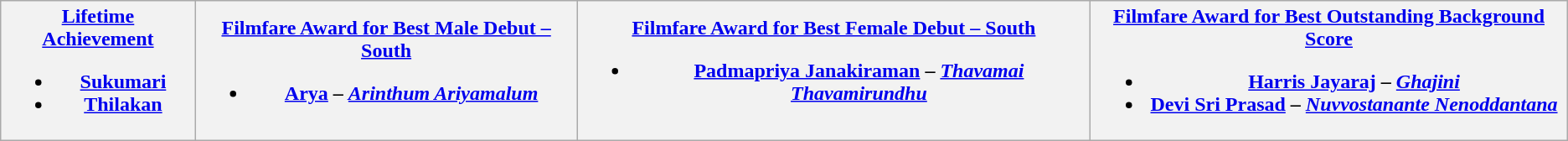<table class="wikitable">
<tr>
<th><a href='#'>Lifetime Achievement</a><br><ul><li><a href='#'>Sukumari</a></li><li><a href='#'>Thilakan</a></li></ul></th>
<th><a href='#'>Filmfare Award for Best Male Debut – South</a><br><ul><li><a href='#'>Arya</a> – <em><a href='#'>Arinthum Ariyamalum</a></em></li></ul></th>
<th><a href='#'>Filmfare Award for Best Female Debut – South</a><br><ul><li><a href='#'>Padmapriya Janakiraman</a> – <em><a href='#'>Thavamai Thavamirundhu</a></em></li></ul></th>
<th><a href='#'>Filmfare Award for Best Outstanding Background Score</a><br><ul><li><a href='#'>Harris Jayaraj</a> – <em><a href='#'>Ghajini</a></em></li><li><a href='#'>Devi Sri Prasad</a> – <em><a href='#'>Nuvvostanante Nenoddantana</a></em></li></ul></th>
</tr>
</table>
